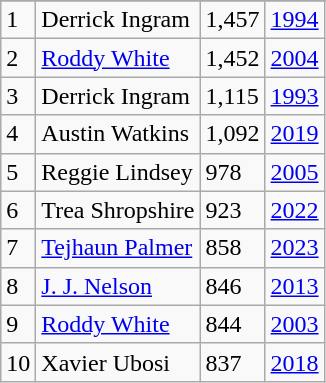<table class="wikitable">
<tr>
</tr>
<tr>
<td>1</td>
<td>Derrick Ingram</td>
<td>1,457</td>
<td><a href='#'>1994</a></td>
</tr>
<tr>
<td>2</td>
<td><a href='#'>Roddy White</a></td>
<td>1,452</td>
<td><a href='#'>2004</a></td>
</tr>
<tr>
<td>3</td>
<td>Derrick Ingram</td>
<td>1,115</td>
<td><a href='#'>1993</a></td>
</tr>
<tr>
<td>4</td>
<td>Austin Watkins</td>
<td>1,092</td>
<td><a href='#'>2019</a></td>
</tr>
<tr>
<td>5</td>
<td>Reggie Lindsey</td>
<td>978</td>
<td><a href='#'>2005</a></td>
</tr>
<tr>
<td>6</td>
<td>Trea Shropshire</td>
<td>923</td>
<td><a href='#'>2022</a></td>
</tr>
<tr>
<td>7</td>
<td><a href='#'>Tejhaun Palmer</a></td>
<td>858</td>
<td><a href='#'>2023</a></td>
</tr>
<tr>
<td>8</td>
<td><a href='#'>J. J. Nelson</a></td>
<td>846</td>
<td><a href='#'>2013</a></td>
</tr>
<tr>
<td>9</td>
<td><a href='#'>Roddy White</a></td>
<td>844</td>
<td><a href='#'>2003</a></td>
</tr>
<tr>
<td>10</td>
<td>Xavier Ubosi</td>
<td>837</td>
<td><a href='#'>2018</a></td>
</tr>
</table>
